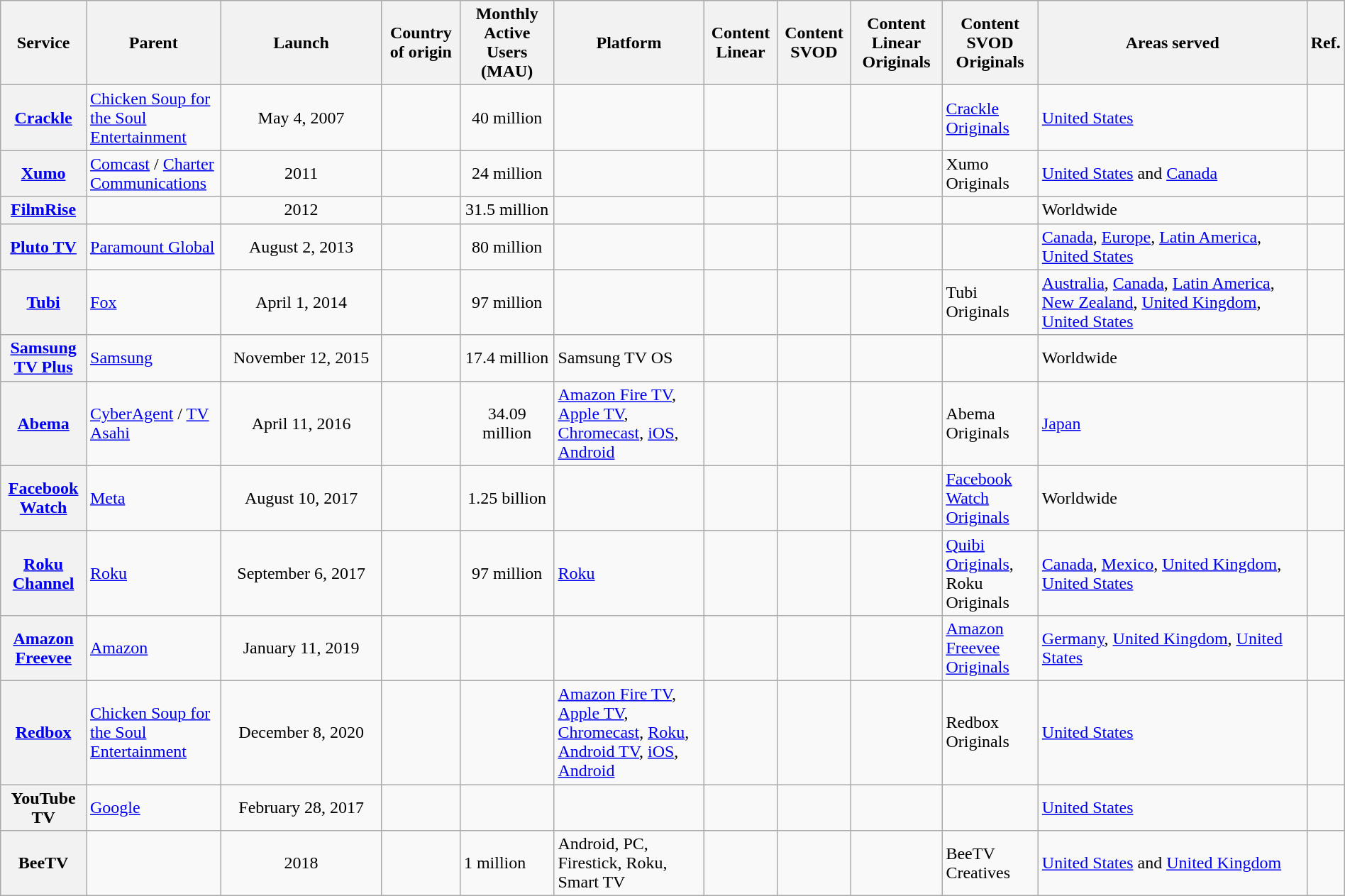<table class="wikitable sortable sort-under-center sticky-header" style="margin:auto; margin:auto;">
<tr>
<th scope="col">Service</th>
<th style="width:10%" scope="col">Parent</th>
<th style="width:12%" scope="col">Launch</th>
<th>Country of origin</th>
<th style="width:07%" scope="col">Monthly Active Users (MAU)</th>
<th scope="col">Platform</th>
<th scope="col">Content Linear</th>
<th scope="col">Content SVOD</th>
<th scope="col">Content Linear Originals</th>
<th scope="col">Content SVOD Originals</th>
<th style="width:20%" scope="col">Areas served</th>
<th style="width:01%" scope="col" class="unsortable">Ref.</th>
</tr>
<tr>
<th scope="row"><a href='#'>Crackle</a></th>
<td><a href='#'>Chicken Soup for the Soul Entertainment</a></td>
<td align="center">May 4, 2007</td>
<td></td>
<td align="center">40 million</td>
<td></td>
<td></td>
<td></td>
<td></td>
<td><a href='#'>Crackle Originals</a></td>
<td><a href='#'>United States</a></td>
<td></td>
</tr>
<tr>
<th scope="row"><a href='#'>Xumo</a></th>
<td><a href='#'>Comcast</a> / <a href='#'>Charter Communications</a></td>
<td align="center">2011</td>
<td></td>
<td align="center">24 million</td>
<td></td>
<td></td>
<td></td>
<td></td>
<td>Xumo Originals</td>
<td><a href='#'>United States</a> and <a href='#'>Canada</a></td>
<td></td>
</tr>
<tr>
<th scope="row"><a href='#'>FilmRise</a></th>
<td></td>
<td align="center">2012</td>
<td></td>
<td align="center">31.5 million</td>
<td></td>
<td></td>
<td></td>
<td></td>
<td></td>
<td>Worldwide</td>
<td></td>
</tr>
<tr>
<th scope="row"><a href='#'>Pluto TV</a></th>
<td><a href='#'>Paramount Global</a></td>
<td align="center">August 2, 2013</td>
<td></td>
<td align="center">80 million</td>
<td></td>
<td></td>
<td></td>
<td></td>
<td></td>
<td><a href='#'>Canada</a>, <a href='#'>Europe</a>, <a href='#'>Latin America</a>, <a href='#'>United States</a></td>
<td></td>
</tr>
<tr>
<th scope="row"><a href='#'>Tubi</a></th>
<td><a href='#'>Fox</a></td>
<td align="center">April 1, 2014</td>
<td></td>
<td align="center">97 million</td>
<td></td>
<td></td>
<td></td>
<td></td>
<td>Tubi Originals</td>
<td><a href='#'>Australia</a>, <a href='#'>Canada</a>, <a href='#'>Latin America</a>, <a href='#'>New Zealand</a>, <a href='#'>United Kingdom</a>, <a href='#'>United States</a></td>
<td></td>
</tr>
<tr>
<th scope="row"><a href='#'>Samsung TV Plus</a></th>
<td><a href='#'>Samsung</a></td>
<td align="center">November 12, 2015</td>
<td></td>
<td align="center">17.4 million</td>
<td>Samsung TV OS</td>
<td></td>
<td></td>
<td></td>
<td></td>
<td>Worldwide</td>
<td></td>
</tr>
<tr>
<th><a href='#'>Abema</a></th>
<td><a href='#'>CyberAgent</a> / <a href='#'>TV Asahi</a></td>
<td align="center">April 11, 2016</td>
<td></td>
<td align="center">34.09 million</td>
<td><a href='#'>Amazon Fire TV</a>, <a href='#'>Apple TV</a>, <a href='#'>Chromecast</a>, <a href='#'>iOS</a>, <a href='#'>Android</a></td>
<td></td>
<td></td>
<td></td>
<td>Abema Originals</td>
<td><a href='#'>Japan</a></td>
<td></td>
</tr>
<tr>
<th scope="row"><a href='#'>Facebook Watch</a></th>
<td><a href='#'>Meta</a></td>
<td align="center">August 10, 2017</td>
<td></td>
<td align="center">1.25 billion</td>
<td></td>
<td></td>
<td></td>
<td></td>
<td><a href='#'>Facebook Watch Originals</a></td>
<td>Worldwide</td>
<td></td>
</tr>
<tr>
<th scope="row"><a href='#'>Roku Channel</a></th>
<td><a href='#'>Roku</a></td>
<td align="center">September 6, 2017</td>
<td></td>
<td align="center">97 million</td>
<td><a href='#'>Roku</a></td>
<td></td>
<td></td>
<td></td>
<td><a href='#'>Quibi Originals</a>, Roku Originals</td>
<td><a href='#'>Canada</a>, <a href='#'>Mexico</a>, <a href='#'>United Kingdom</a>, <a href='#'>United States</a></td>
<td></td>
</tr>
<tr>
<th scope="row"><a href='#'>Amazon Freevee</a></th>
<td><a href='#'>Amazon</a></td>
<td align="center">January 11, 2019</td>
<td></td>
<td></td>
<td></td>
<td></td>
<td></td>
<td></td>
<td><a href='#'>Amazon Freevee Originals</a></td>
<td><a href='#'>Germany</a>, <a href='#'>United Kingdom</a>, <a href='#'>United States</a></td>
<td></td>
</tr>
<tr>
<th scope="row"><a href='#'>Redbox</a></th>
<td><a href='#'>Chicken Soup for the Soul Entertainment</a></td>
<td align="center">December 8, 2020</td>
<td></td>
<td></td>
<td><a href='#'>Amazon Fire TV</a>, <a href='#'>Apple TV</a>, <a href='#'>Chromecast</a>, <a href='#'>Roku</a>, <a href='#'>Android TV</a>, <a href='#'>iOS</a>, <a href='#'>Android</a></td>
<td></td>
<td></td>
<td></td>
<td>Redbox Originals</td>
<td><a href='#'>United States</a></td>
<td></td>
</tr>
<tr>
<th scope="row">YouTube TV</th>
<td><a href='#'>Google</a></td>
<td align="center">February 28, 2017</td>
<td></td>
<td></td>
<td></td>
<td></td>
<td></td>
<td></td>
<td></td>
<td><a href='#'>United States</a></td>
<td></td>
</tr>
<tr>
<th>BeeTV</th>
<td></td>
<td align="center">2018</td>
<td></td>
<td>1 million</td>
<td>Android, PC, Firestick, Roku, Smart TV</td>
<td></td>
<td></td>
<td></td>
<td>BeeTV Creatives</td>
<td><a href='#'>United States</a> and <a href='#'>United Kingdom</a></td>
<td></td>
</tr>
</table>
